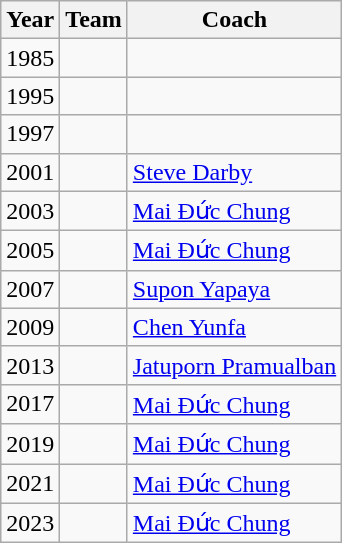<table class="wikitable">
<tr>
<th>Year</th>
<th>Team</th>
<th>Coach</th>
</tr>
<tr>
<td>1985</td>
<td></td>
<td></td>
</tr>
<tr>
<td>1995</td>
<td></td>
<td></td>
</tr>
<tr>
<td>1997</td>
<td></td>
<td></td>
</tr>
<tr>
<td>2001</td>
<td></td>
<td> <a href='#'>Steve Darby</a></td>
</tr>
<tr>
<td>2003</td>
<td></td>
<td> <a href='#'>Mai Đức Chung</a></td>
</tr>
<tr>
<td>2005</td>
<td></td>
<td> <a href='#'>Mai Đức Chung</a></td>
</tr>
<tr>
<td>2007</td>
<td></td>
<td> <a href='#'>Supon Yapaya</a></td>
</tr>
<tr>
<td>2009</td>
<td></td>
<td> <a href='#'>Chen Yunfa</a></td>
</tr>
<tr>
<td>2013</td>
<td></td>
<td> <a href='#'>Jatuporn Pramualban</a></td>
</tr>
<tr>
<td>2017</td>
<td></td>
<td> <a href='#'>Mai Đức Chung</a></td>
</tr>
<tr>
<td>2019</td>
<td></td>
<td> <a href='#'>Mai Đức Chung</a></td>
</tr>
<tr>
<td>2021</td>
<td></td>
<td> <a href='#'>Mai Đức Chung</a></td>
</tr>
<tr>
<td>2023</td>
<td></td>
<td> <a href='#'>Mai Đức Chung</a></td>
</tr>
</table>
